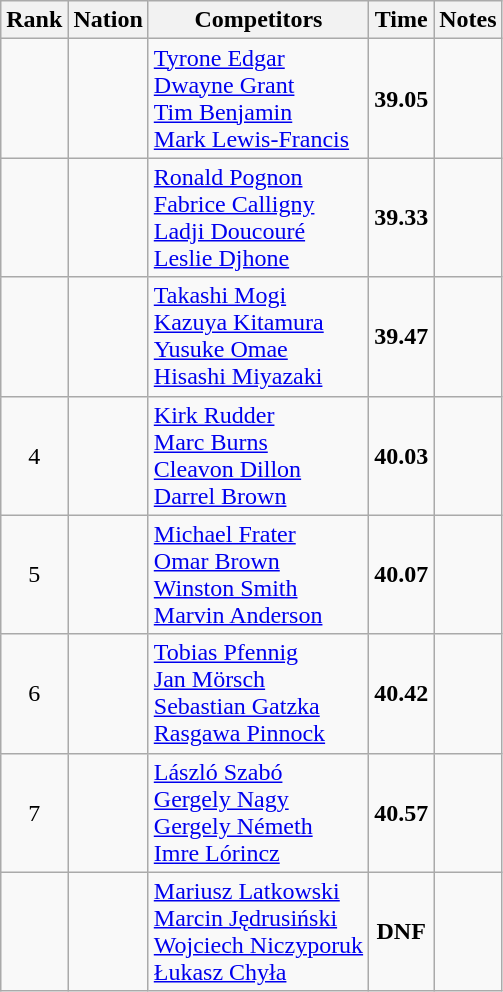<table class="wikitable sortable" style="text-align:center">
<tr>
<th>Rank</th>
<th>Nation</th>
<th>Competitors</th>
<th>Time</th>
<th>Notes</th>
</tr>
<tr>
<td></td>
<td align=left></td>
<td align=left><a href='#'>Tyrone Edgar</a><br><a href='#'>Dwayne Grant</a><br><a href='#'>Tim Benjamin</a><br><a href='#'>Mark Lewis-Francis</a></td>
<td><strong>39.05</strong></td>
<td></td>
</tr>
<tr>
<td></td>
<td align=left></td>
<td align=left><a href='#'>Ronald Pognon</a><br><a href='#'>Fabrice Calligny</a><br><a href='#'>Ladji Doucouré</a><br><a href='#'>Leslie Djhone</a></td>
<td><strong>39.33</strong></td>
<td></td>
</tr>
<tr>
<td></td>
<td align=left></td>
<td align=left><a href='#'>Takashi Mogi</a><br><a href='#'>Kazuya Kitamura</a><br><a href='#'>Yusuke Omae</a><br><a href='#'>Hisashi Miyazaki</a></td>
<td><strong>39.47</strong></td>
<td></td>
</tr>
<tr>
<td>4</td>
<td align=left></td>
<td align=left><a href='#'>Kirk Rudder</a><br><a href='#'>Marc Burns</a><br><a href='#'>Cleavon Dillon</a><br><a href='#'>Darrel Brown</a></td>
<td><strong>40.03</strong></td>
<td></td>
</tr>
<tr>
<td>5</td>
<td align=left></td>
<td align=left><a href='#'>Michael Frater</a><br><a href='#'>Omar Brown</a><br><a href='#'>Winston Smith</a><br><a href='#'>Marvin Anderson</a></td>
<td><strong>40.07</strong></td>
<td></td>
</tr>
<tr>
<td>6</td>
<td align=left></td>
<td align=left><a href='#'>Tobias Pfennig</a><br><a href='#'>Jan Mörsch</a><br><a href='#'>Sebastian Gatzka</a><br><a href='#'>Rasgawa Pinnock</a></td>
<td><strong>40.42</strong></td>
<td></td>
</tr>
<tr>
<td>7</td>
<td align=left></td>
<td align=left><a href='#'>László Szabó</a><br><a href='#'>Gergely Nagy</a><br><a href='#'>Gergely Németh</a><br><a href='#'>Imre Lórincz</a></td>
<td><strong>40.57</strong></td>
<td></td>
</tr>
<tr>
<td></td>
<td align=left></td>
<td align=left><a href='#'>Mariusz Latkowski</a><br><a href='#'>Marcin Jędrusiński</a><br><a href='#'>Wojciech Niczyporuk</a><br><a href='#'>Łukasz Chyła</a></td>
<td><strong>DNF</strong></td>
<td></td>
</tr>
</table>
